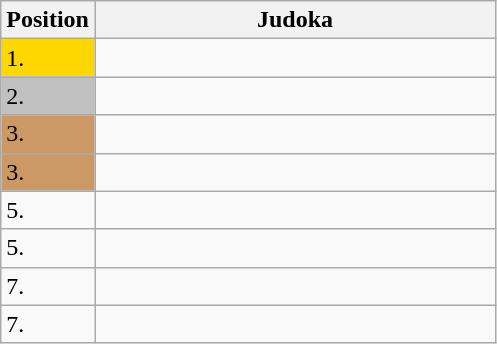<table class=wikitable>
<tr>
<th>Position</th>
<th width=260>Judoka</th>
</tr>
<tr>
<td bgcolor=gold>1.</td>
<td></td>
</tr>
<tr>
<td bgcolor=silver>2.</td>
<td></td>
</tr>
<tr>
<td bgcolor=CC9966>3.</td>
<td></td>
</tr>
<tr>
<td bgcolor=CC9966>3.</td>
<td></td>
</tr>
<tr>
<td>5.</td>
<td></td>
</tr>
<tr>
<td>5.</td>
<td></td>
</tr>
<tr>
<td>7.</td>
<td></td>
</tr>
<tr>
<td>7.</td>
<td></td>
</tr>
</table>
